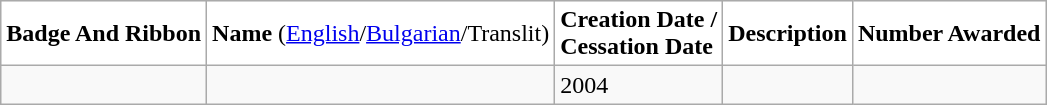<table class="wikitable">
<tr bgcolor="#FFFFFF">
<td><strong>Badge And Ribbon</strong></td>
<td><strong>Name</strong> (<a href='#'>English</a>/<a href='#'>Bulgarian</a>/Translit)</td>
<td><strong>Creation Date /<br>Cessation Date</strong></td>
<td><strong>Description</strong></td>
<td><strong>Number Awarded</strong></td>
</tr>
<tr>
<td></td>
<td></td>
<td>2004</td>
<td></td>
<td></td>
</tr>
</table>
